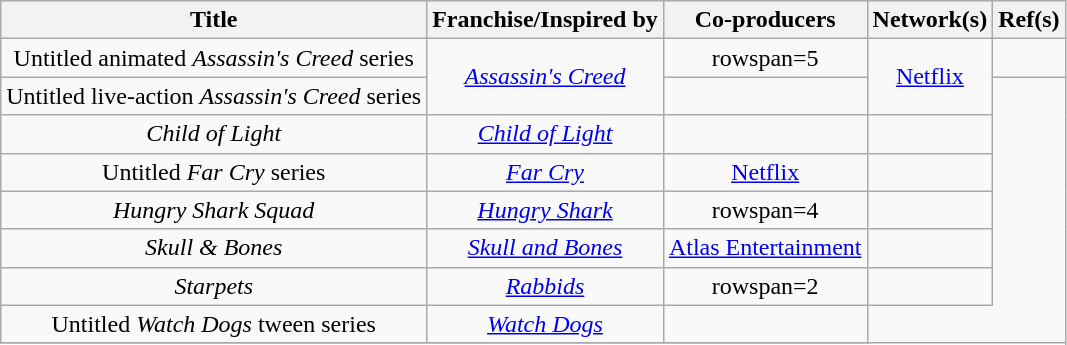<table class="wikitable sortable" style="text-align:center;">
<tr>
<th>Title</th>
<th>Franchise/Inspired by</th>
<th>Co-producers</th>
<th>Network(s)</th>
<th>Ref(s)</th>
</tr>
<tr>
<td>Untitled animated <em>Assassin's Creed</em> series</td>
<td rowspan=2><em><a href='#'>Assassin's Creed</a></em></td>
<td>rowspan=5  </td>
<td rowspan=2><a href='#'>Netflix</a></td>
<td></td>
</tr>
<tr>
<td>Untitled live-action <em>Assassin's Creed</em> series</td>
<td></td>
</tr>
<tr>
<td><em>Child of Light</em></td>
<td><em><a href='#'>Child of Light</a></em></td>
<td></td>
<td></td>
</tr>
<tr>
<td>Untitled <em>Far Cry</em> series</td>
<td><em><a href='#'>Far Cry</a></em></td>
<td><a href='#'>Netflix</a></td>
<td></td>
</tr>
<tr>
<td><em>Hungry Shark Squad</em></td>
<td><em><a href='#'>Hungry Shark</a></em></td>
<td>rowspan=4 </td>
<td></td>
</tr>
<tr>
<td><em>Skull & Bones</em></td>
<td><em><a href='#'>Skull and Bones</a></em></td>
<td><a href='#'>Atlas Entertainment</a></td>
<td></td>
</tr>
<tr>
<td><em>Starpets</em></td>
<td><em><a href='#'>Rabbids</a></em></td>
<td>rowspan=2 </td>
<td></td>
</tr>
<tr>
<td>Untitled <em>Watch Dogs</em> tween series</td>
<td><em><a href='#'>Watch Dogs</a></em></td>
<td></td>
</tr>
<tr>
</tr>
</table>
